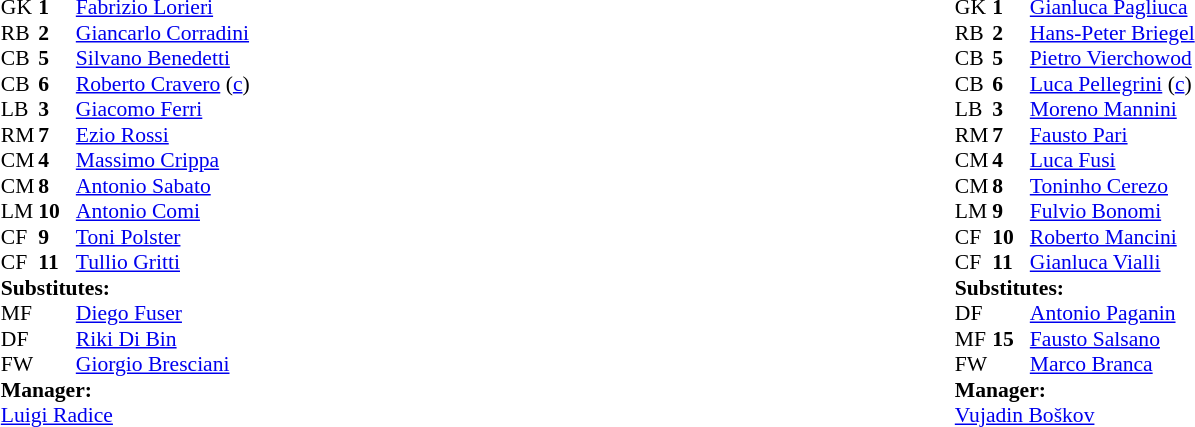<table width="100%">
<tr>
<td valign="top" width="50%"><br><table style="font-size: 90%" cellspacing="0" cellpadding="0" align=center>
<tr>
<th width="25"></th>
<th width="25"></th>
</tr>
<tr>
<td>GK</td>
<td><strong>1</strong></td>
<td> <a href='#'>Fabrizio Lorieri</a></td>
</tr>
<tr>
<td>RB</td>
<td><strong>2</strong></td>
<td> <a href='#'>Giancarlo Corradini</a></td>
</tr>
<tr>
<td>CB</td>
<td><strong>5</strong></td>
<td> <a href='#'>Silvano Benedetti</a></td>
</tr>
<tr>
<td>CB</td>
<td><strong>6</strong></td>
<td> <a href='#'>Roberto Cravero</a> (<a href='#'>c</a>)</td>
</tr>
<tr>
<td>LB</td>
<td><strong>3</strong></td>
<td> <a href='#'>Giacomo Ferri</a></td>
</tr>
<tr>
<td>RM</td>
<td><strong>7</strong></td>
<td> <a href='#'>Ezio Rossi</a></td>
</tr>
<tr>
<td>CM</td>
<td><strong>4</strong></td>
<td> <a href='#'>Massimo Crippa</a></td>
</tr>
<tr>
<td>CM</td>
<td><strong>8</strong></td>
<td> <a href='#'>Antonio Sabato</a></td>
<td></td>
<td></td>
</tr>
<tr>
<td>LM</td>
<td><strong>10</strong></td>
<td> <a href='#'>Antonio Comi</a></td>
<td></td>
<td></td>
</tr>
<tr>
<td>CF</td>
<td><strong>9</strong></td>
<td> <a href='#'>Toni Polster</a></td>
</tr>
<tr>
<td>CF</td>
<td><strong>11</strong></td>
<td> <a href='#'>Tullio Gritti</a></td>
<td></td>
<td></td>
</tr>
<tr>
<td colspan=4><strong>Substitutes:</strong></td>
</tr>
<tr>
<td>MF</td>
<td></td>
<td> <a href='#'>Diego Fuser</a></td>
<td></td>
<td></td>
</tr>
<tr>
<td>DF</td>
<td></td>
<td> <a href='#'>Riki Di Bin</a></td>
<td></td>
<td></td>
</tr>
<tr>
<td>FW</td>
<td></td>
<td> <a href='#'>Giorgio Bresciani</a></td>
<td></td>
<td></td>
</tr>
<tr>
<td colspan=4><strong>Manager:</strong></td>
</tr>
<tr>
<td colspan="4"> <a href='#'>Luigi Radice</a></td>
</tr>
</table>
</td>
<td valign="top"></td>
<td valign="top" width="50%"><br><table style="font-size: 90%" cellspacing="0" cellpadding="0" align=center>
<tr>
<th width=25></th>
<th width=25></th>
</tr>
<tr>
<td>GK</td>
<td><strong>1</strong></td>
<td> <a href='#'>Gianluca Pagliuca</a></td>
</tr>
<tr>
<td>RB</td>
<td><strong>2</strong></td>
<td> <a href='#'>Hans-Peter Briegel</a></td>
<td></td>
<td></td>
</tr>
<tr>
<td>CB</td>
<td><strong>5</strong></td>
<td> <a href='#'>Pietro Vierchowod</a></td>
</tr>
<tr>
<td>CB</td>
<td><strong>6</strong></td>
<td> <a href='#'>Luca Pellegrini</a> (<a href='#'>c</a>)</td>
<td></td>
<td></td>
</tr>
<tr>
<td>LB</td>
<td><strong>3</strong></td>
<td> <a href='#'>Moreno Mannini</a></td>
</tr>
<tr>
<td>RM</td>
<td><strong>7</strong></td>
<td> <a href='#'>Fausto Pari</a></td>
</tr>
<tr>
<td>CM</td>
<td><strong>4</strong></td>
<td> <a href='#'>Luca Fusi</a></td>
</tr>
<tr>
<td>CM</td>
<td><strong>8</strong></td>
<td> <a href='#'>Toninho Cerezo</a></td>
</tr>
<tr>
<td>LM</td>
<td><strong>9</strong></td>
<td> <a href='#'>Fulvio Bonomi</a></td>
</tr>
<tr>
<td>CF</td>
<td><strong>10</strong></td>
<td> <a href='#'>Roberto Mancini</a></td>
<td></td>
<td></td>
</tr>
<tr>
<td>CF</td>
<td><strong>11</strong></td>
<td> <a href='#'>Gianluca Vialli</a></td>
</tr>
<tr>
<td colspan=4><strong>Substitutes:</strong></td>
</tr>
<tr>
<td>DF</td>
<td></td>
<td> <a href='#'>Antonio Paganin</a></td>
<td></td>
<td></td>
</tr>
<tr>
<td>MF</td>
<td><strong>15</strong></td>
<td> <a href='#'>Fausto Salsano</a></td>
<td></td>
<td></td>
</tr>
<tr>
<td>FW</td>
<td></td>
<td> <a href='#'>Marco Branca</a></td>
<td></td>
<td></td>
</tr>
<tr>
<td colspan=4><strong>Manager:</strong></td>
</tr>
<tr>
<td colspan="4"> <a href='#'>Vujadin Boškov</a></td>
</tr>
</table>
</td>
</tr>
</table>
